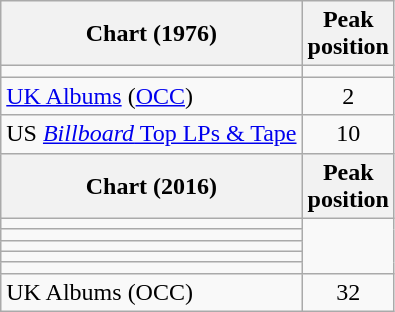<table class="wikitable sortable">
<tr>
<th scope="col">Chart (1976)</th>
<th scope="col">Peak<br> position</th>
</tr>
<tr>
<td></td>
</tr>
<tr>
<td><a href='#'>UK Albums</a> (<a href='#'>OCC</a>)</td>
<td style="text-align:center;">2</td>
</tr>
<tr>
<td>US <a href='#'><em>Billboard</em> Top LPs & Tape</a></td>
<td align="center">10</td>
</tr>
<tr>
<th scope="col">Chart (2016)</th>
<th scope="col">Peak<br> position</th>
</tr>
<tr>
<td></td>
</tr>
<tr>
<td></td>
</tr>
<tr>
<td></td>
</tr>
<tr>
<td></td>
</tr>
<tr>
<td></td>
</tr>
<tr>
<td>UK Albums (OCC)</td>
<td align="center">32</td>
</tr>
</table>
